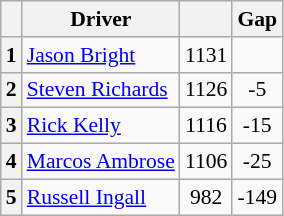<table class="wikitable" style="font-size: 90%;">
<tr>
<th></th>
<th>Driver</th>
<th></th>
<th>Gap</th>
</tr>
<tr>
<th align="center">1</th>
<td> <a href='#'>Jason Bright</a></td>
<td align="center">1131</td>
<td align="center"></td>
</tr>
<tr>
<th align="center">2</th>
<td> <a href='#'>Steven Richards</a></td>
<td align="center">1126</td>
<td align="center">-5</td>
</tr>
<tr>
<th align="center">3</th>
<td> <a href='#'>Rick Kelly</a></td>
<td align="center">1116</td>
<td align="center">-15</td>
</tr>
<tr>
<th align="center">4</th>
<td> <a href='#'>Marcos Ambrose</a></td>
<td align="center">1106</td>
<td align="center">-25</td>
</tr>
<tr>
<th align="center">5</th>
<td> <a href='#'>Russell Ingall</a></td>
<td align="center">982</td>
<td align="center">-149</td>
</tr>
</table>
